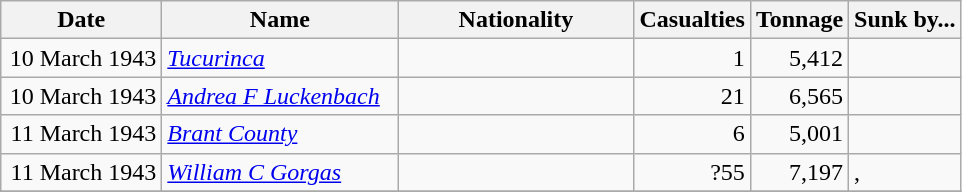<table class="wikitable sortable">
<tr>
<th width="100px">Date</th>
<th width="150px">Name</th>
<th width="150px">Nationality</th>
<th width="25px">Casualties</th>
<th>Tonnage</th>
<th>Sunk by...</th>
</tr>
<tr>
<td align="right">10 March 1943</td>
<td align="left"><a href='#'><em>Tucurinca</em></a></td>
<td align="left"></td>
<td align="right">1</td>
<td align="right">5,412</td>
<td align="left"></td>
</tr>
<tr>
<td align="right">10 March 1943</td>
<td align="left"><a href='#'><em>Andrea F Luckenbach</em></a></td>
<td align="left"></td>
<td align="right">21</td>
<td align="right">6,565</td>
<td align="left"></td>
</tr>
<tr>
<td align="right">11 March 1943</td>
<td align="left"><a href='#'><em>Brant County</em></a></td>
<td align="left"></td>
<td align="right">6</td>
<td align="right">5,001</td>
<td align="left"></td>
</tr>
<tr>
<td align="right">11 March 1943</td>
<td align="left"><a href='#'><em>William C Gorgas</em></a></td>
<td align="left"></td>
<td align="right">?55</td>
<td align="right">7,197</td>
<td align="left">, </td>
</tr>
<tr>
</tr>
</table>
